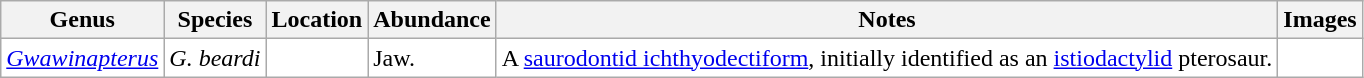<table class="wikitable" style="background:white">
<tr>
<th>Genus</th>
<th>Species</th>
<th>Location</th>
<th>Abundance</th>
<th>Notes</th>
<th>Images</th>
</tr>
<tr>
<td><em><a href='#'>Gwawinapterus</a></em></td>
<td><em>G. beardi</em></td>
<td></td>
<td>Jaw.</td>
<td>A <a href='#'>saurodontid ichthyodectiform</a>, initially identified as an <a href='#'>istiodactylid</a> pterosaur.</td>
<td></td>
</tr>
</table>
